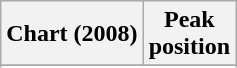<table class="wikitable sortable plainrowheaders" style="text-align:center">
<tr>
<th scope="col">Chart (2008)</th>
<th scope="col">Peak<br>position</th>
</tr>
<tr>
</tr>
<tr>
</tr>
<tr>
</tr>
<tr>
</tr>
<tr>
</tr>
<tr>
</tr>
<tr>
</tr>
<tr>
</tr>
<tr>
</tr>
<tr>
</tr>
<tr>
</tr>
<tr>
</tr>
<tr>
</tr>
<tr>
</tr>
<tr>
</tr>
<tr>
</tr>
<tr>
</tr>
</table>
